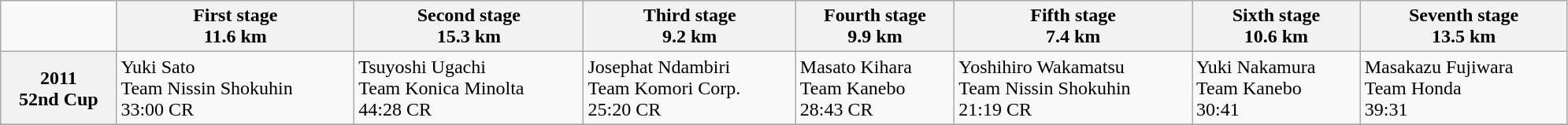<table class="wikitable" style="text-align:left; width:105%; align:top;">
<tr>
<td></td>
<th scope="col">First stage<br>11.6 km</th>
<th scope="col">Second stage<br>15.3 km</th>
<th scope="col">Third stage<br>9.2 km</th>
<th scope="col">Fourth stage<br>9.9 km</th>
<th scope="col">Fifth stage<br>7.4 km</th>
<th scope="col">Sixth stage<br>10.6 km</th>
<th scope="col">Seventh stage<br>13.5 km</th>
</tr>
<tr>
<th scope="row">2011<br> 52nd Cup</th>
<td>Yuki Sato <br>Team Nissin Shokuhin<br>33:00 CR</td>
<td>Tsuyoshi Ugachi <br>Team Konica Minolta<br>44:28 CR</td>
<td>Josephat Ndambiri<br>Team Komori Corp.<br>25:20 CR</td>
<td>Masato Kihara <br>Team Kanebo<br>28:43 CR</td>
<td>Yoshihiro Wakamatsu <br>Team Nissin Shokuhin<br>21:19 CR</td>
<td>Yuki Nakamura <br>Team Kanebo<br>30:41</td>
<td>Masakazu Fujiwara <br>Team Honda<br>39:31</td>
</tr>
<tr>
</tr>
</table>
